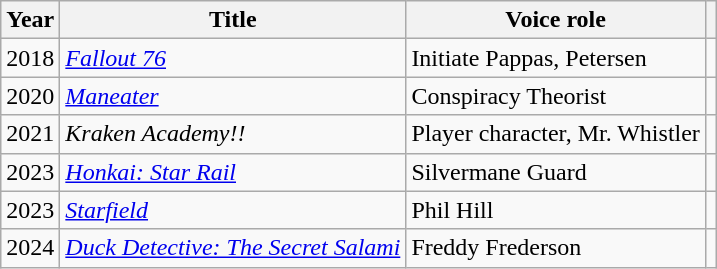<table class="wikitable">
<tr>
<th>Year</th>
<th>Title</th>
<th>Voice role</th>
<th></th>
</tr>
<tr>
<td>2018</td>
<td><em><a href='#'>Fallout 76</a></em></td>
<td>Initiate Pappas, Petersen</td>
<td></td>
</tr>
<tr>
<td>2020</td>
<td><em><a href='#'>Maneater</a></em></td>
<td>Conspiracy Theorist</td>
<td></td>
</tr>
<tr>
<td>2021</td>
<td><em>Kraken Academy!!</em></td>
<td>Player character, Mr. Whistler</td>
<td></td>
</tr>
<tr>
<td>2023</td>
<td><em><a href='#'>Honkai: Star Rail</a></em></td>
<td>Silvermane Guard</td>
<td></td>
</tr>
<tr>
<td>2023</td>
<td><em><a href='#'>Starfield</a></em></td>
<td>Phil Hill</td>
<td></td>
</tr>
<tr>
<td>2024</td>
<td><em><a href='#'>Duck Detective: The Secret Salami</a></em></td>
<td>Freddy Frederson</td>
<td></td>
</tr>
</table>
